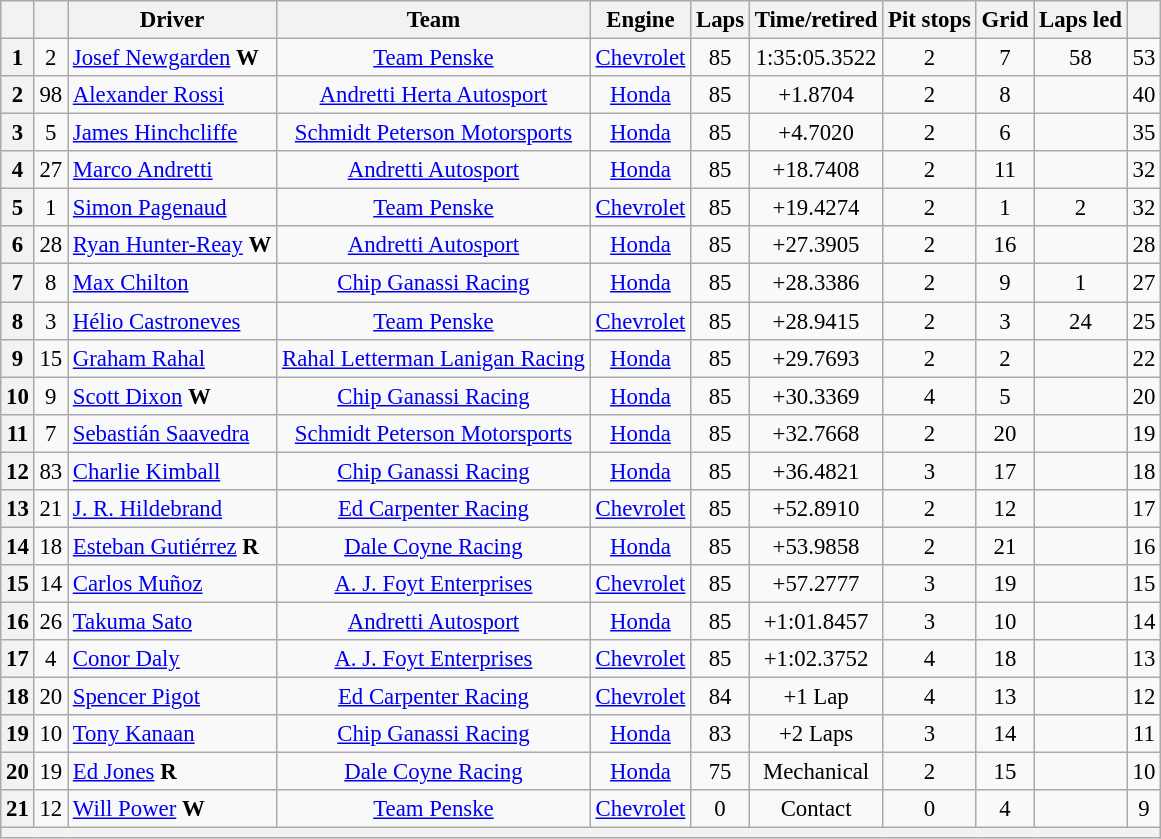<table class="wikitable" style="text-align:center; font-size: 95%;">
<tr>
<th></th>
<th></th>
<th>Driver</th>
<th>Team</th>
<th>Engine</th>
<th>Laps</th>
<th>Time/retired</th>
<th>Pit stops</th>
<th>Grid</th>
<th>Laps led</th>
<th></th>
</tr>
<tr>
<th>1</th>
<td>2</td>
<td align="left"> <a href='#'>Josef Newgarden</a> <strong><span>W</span></strong></td>
<td><a href='#'>Team Penske</a></td>
<td><a href='#'>Chevrolet</a></td>
<td>85</td>
<td>1:35:05.3522</td>
<td>2</td>
<td>7</td>
<td>58</td>
<td>53</td>
</tr>
<tr>
<th>2</th>
<td>98</td>
<td align="left"> <a href='#'>Alexander Rossi</a></td>
<td><a href='#'>Andretti Herta Autosport</a></td>
<td><a href='#'>Honda</a></td>
<td>85</td>
<td>+1.8704</td>
<td>2</td>
<td>8</td>
<td></td>
<td>40</td>
</tr>
<tr>
<th>3</th>
<td>5</td>
<td align="left"> <a href='#'>James Hinchcliffe</a></td>
<td><a href='#'>Schmidt Peterson Motorsports</a></td>
<td><a href='#'>Honda</a></td>
<td>85</td>
<td>+4.7020</td>
<td>2</td>
<td>6</td>
<td></td>
<td>35</td>
</tr>
<tr>
<th>4</th>
<td>27</td>
<td align="left"> <a href='#'>Marco Andretti</a></td>
<td><a href='#'>Andretti Autosport</a></td>
<td><a href='#'>Honda</a></td>
<td>85</td>
<td>+18.7408</td>
<td>2</td>
<td>11</td>
<td></td>
<td>32</td>
</tr>
<tr>
<th>5</th>
<td>1</td>
<td align="left"> <a href='#'>Simon Pagenaud</a></td>
<td><a href='#'>Team Penske</a></td>
<td><a href='#'>Chevrolet</a></td>
<td>85</td>
<td>+19.4274</td>
<td>2</td>
<td>1</td>
<td>2</td>
<td>32</td>
</tr>
<tr>
<th>6</th>
<td>28</td>
<td align="left"> <a href='#'>Ryan Hunter-Reay</a> <strong><span>W</span></strong></td>
<td><a href='#'>Andretti Autosport</a></td>
<td><a href='#'>Honda</a></td>
<td>85</td>
<td>+27.3905</td>
<td>2</td>
<td>16</td>
<td></td>
<td>28</td>
</tr>
<tr>
<th>7</th>
<td>8</td>
<td align="left"> <a href='#'>Max Chilton</a></td>
<td><a href='#'>Chip Ganassi Racing</a></td>
<td><a href='#'>Honda</a></td>
<td>85</td>
<td>+28.3386</td>
<td>2</td>
<td>9</td>
<td>1</td>
<td>27</td>
</tr>
<tr>
<th>8</th>
<td>3</td>
<td align="left"> <a href='#'>Hélio Castroneves</a></td>
<td><a href='#'>Team Penske</a></td>
<td><a href='#'>Chevrolet</a></td>
<td>85</td>
<td>+28.9415</td>
<td>2</td>
<td>3</td>
<td>24</td>
<td>25</td>
</tr>
<tr>
<th>9</th>
<td>15</td>
<td align="left"> <a href='#'>Graham Rahal</a></td>
<td><a href='#'>Rahal Letterman Lanigan Racing</a></td>
<td><a href='#'>Honda</a></td>
<td>85</td>
<td>+29.7693</td>
<td>2</td>
<td>2</td>
<td></td>
<td>22</td>
</tr>
<tr>
<th>10</th>
<td>9</td>
<td align="left"> <a href='#'>Scott Dixon</a> <strong><span>W</span></strong></td>
<td><a href='#'>Chip Ganassi Racing</a></td>
<td><a href='#'>Honda</a></td>
<td>85</td>
<td>+30.3369</td>
<td>4</td>
<td>5</td>
<td></td>
<td>20</td>
</tr>
<tr>
<th>11</th>
<td>7</td>
<td align="left"> <a href='#'>Sebastián Saavedra</a></td>
<td><a href='#'>Schmidt Peterson Motorsports</a></td>
<td><a href='#'>Honda</a></td>
<td>85</td>
<td>+32.7668</td>
<td>2</td>
<td>20</td>
<td></td>
<td>19</td>
</tr>
<tr>
<th>12</th>
<td>83</td>
<td align="left"> <a href='#'>Charlie Kimball</a></td>
<td><a href='#'>Chip Ganassi Racing</a></td>
<td><a href='#'>Honda</a></td>
<td>85</td>
<td>+36.4821</td>
<td>3</td>
<td>17</td>
<td></td>
<td>18</td>
</tr>
<tr>
<th>13</th>
<td>21</td>
<td align="left"> <a href='#'>J. R. Hildebrand</a></td>
<td><a href='#'>Ed Carpenter Racing</a></td>
<td><a href='#'>Chevrolet</a></td>
<td>85</td>
<td>+52.8910</td>
<td>2</td>
<td>12</td>
<td></td>
<td>17</td>
</tr>
<tr>
<th>14</th>
<td>18</td>
<td align="left"> <a href='#'>Esteban Gutiérrez</a> <strong><span>R</span></strong></td>
<td><a href='#'>Dale Coyne Racing</a></td>
<td><a href='#'>Honda</a></td>
<td>85</td>
<td>+53.9858</td>
<td>2</td>
<td>21</td>
<td></td>
<td>16</td>
</tr>
<tr>
<th>15</th>
<td>14</td>
<td align="left"> <a href='#'>Carlos Muñoz</a></td>
<td><a href='#'>A. J. Foyt Enterprises</a></td>
<td><a href='#'>Chevrolet</a></td>
<td>85</td>
<td>+57.2777</td>
<td>3</td>
<td>19</td>
<td></td>
<td>15</td>
</tr>
<tr>
<th>16</th>
<td>26</td>
<td align="left"> <a href='#'>Takuma Sato</a></td>
<td><a href='#'>Andretti Autosport</a></td>
<td><a href='#'>Honda</a></td>
<td>85</td>
<td>+1:01.8457</td>
<td>3</td>
<td>10</td>
<td></td>
<td>14</td>
</tr>
<tr>
<th>17</th>
<td>4</td>
<td align="left"> <a href='#'>Conor Daly</a></td>
<td><a href='#'>A. J. Foyt Enterprises</a></td>
<td><a href='#'>Chevrolet</a></td>
<td>85</td>
<td>+1:02.3752</td>
<td>4</td>
<td>18</td>
<td></td>
<td>13</td>
</tr>
<tr>
<th>18</th>
<td>20</td>
<td align="left"> <a href='#'>Spencer Pigot</a></td>
<td><a href='#'>Ed Carpenter Racing</a></td>
<td><a href='#'>Chevrolet</a></td>
<td>84</td>
<td>+1 Lap</td>
<td>4</td>
<td>13</td>
<td></td>
<td>12</td>
</tr>
<tr>
<th>19</th>
<td>10</td>
<td align="left"> <a href='#'>Tony Kanaan</a></td>
<td><a href='#'>Chip Ganassi Racing</a></td>
<td><a href='#'>Honda</a></td>
<td>83</td>
<td>+2 Laps</td>
<td>3</td>
<td>14</td>
<td></td>
<td>11</td>
</tr>
<tr>
<th>20</th>
<td>19</td>
<td align="left"> <a href='#'>Ed Jones</a> <strong><span>R</span></strong></td>
<td><a href='#'>Dale Coyne Racing</a></td>
<td><a href='#'>Honda</a></td>
<td>75</td>
<td>Mechanical</td>
<td>2</td>
<td>15</td>
<td></td>
<td>10</td>
</tr>
<tr>
<th>21</th>
<td>12</td>
<td align="left"> <a href='#'>Will Power</a> <strong><span>W</span></strong></td>
<td><a href='#'>Team Penske</a></td>
<td><a href='#'>Chevrolet</a></td>
<td>0</td>
<td>Contact</td>
<td>0</td>
<td>4</td>
<td></td>
<td>9</td>
</tr>
<tr>
<th colspan=11></th>
</tr>
</table>
